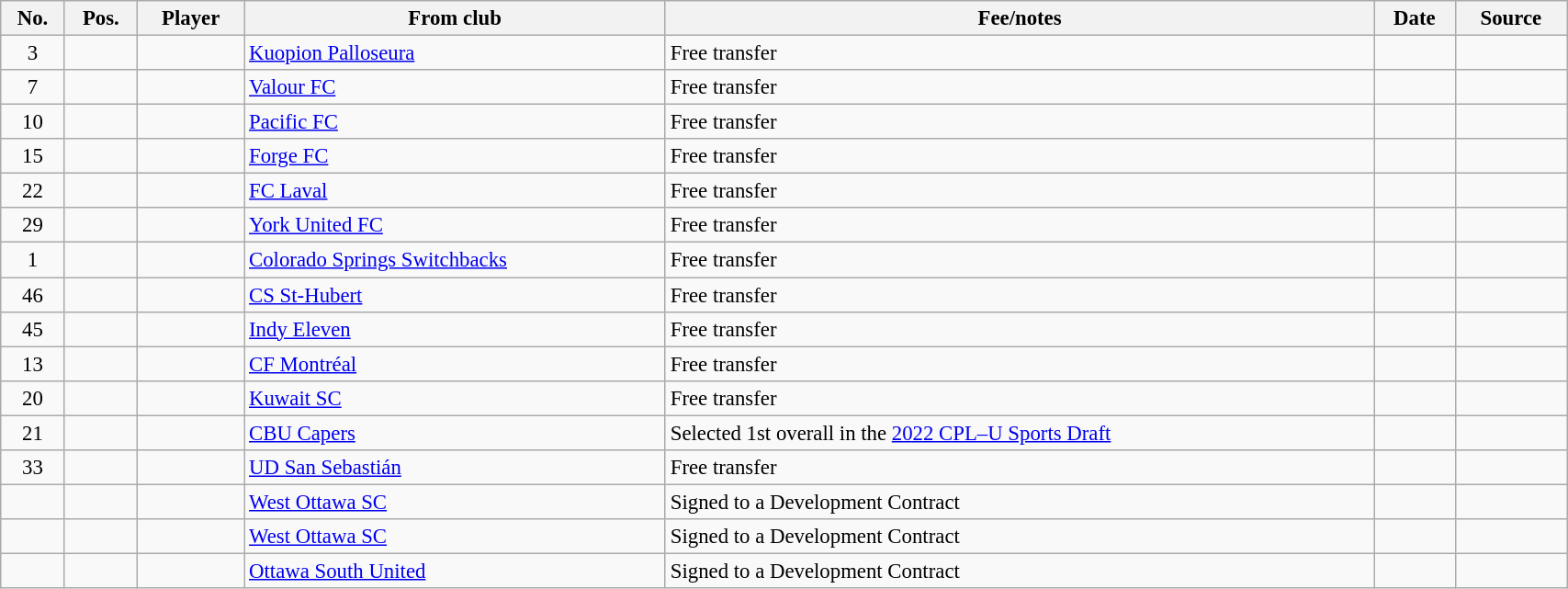<table class="wikitable sortable" style="width:90%; font-size:95%;">
<tr>
<th>No.</th>
<th>Pos.</th>
<th>Player</th>
<th>From club</th>
<th>Fee/notes</th>
<th>Date</th>
<th>Source</th>
</tr>
<tr>
<td align=center>3</td>
<td align=center></td>
<td></td>
<td> <a href='#'>Kuopion Palloseura</a></td>
<td>Free transfer</td>
<td></td>
<td></td>
</tr>
<tr>
<td align=center>7</td>
<td align=center></td>
<td></td>
<td> <a href='#'>Valour FC</a></td>
<td>Free transfer</td>
<td></td>
<td></td>
</tr>
<tr>
<td align=center>10</td>
<td align=center></td>
<td></td>
<td> <a href='#'>Pacific FC</a></td>
<td>Free transfer</td>
<td></td>
<td></td>
</tr>
<tr>
<td align=center>15</td>
<td align=center></td>
<td></td>
<td> <a href='#'>Forge FC</a></td>
<td>Free transfer</td>
<td></td>
<td></td>
</tr>
<tr>
<td align=center>22</td>
<td align=center></td>
<td></td>
<td> <a href='#'>FC Laval</a></td>
<td>Free transfer</td>
<td></td>
<td></td>
</tr>
<tr>
<td align=center>29</td>
<td align=center></td>
<td></td>
<td> <a href='#'>York United FC</a></td>
<td>Free transfer</td>
<td></td>
<td></td>
</tr>
<tr>
<td align=center>1</td>
<td align=center></td>
<td></td>
<td> <a href='#'>Colorado Springs Switchbacks</a></td>
<td>Free transfer</td>
<td></td>
<td></td>
</tr>
<tr>
<td align=center>46</td>
<td align=center></td>
<td></td>
<td> <a href='#'>CS St-Hubert</a></td>
<td>Free transfer</td>
<td></td>
<td></td>
</tr>
<tr>
<td align=center>45</td>
<td align=center></td>
<td></td>
<td> <a href='#'>Indy Eleven</a></td>
<td>Free transfer</td>
<td></td>
<td></td>
</tr>
<tr>
<td align=center>13</td>
<td align=center></td>
<td></td>
<td> <a href='#'>CF Montréal</a></td>
<td>Free transfer</td>
<td></td>
<td></td>
</tr>
<tr>
<td align=center>20</td>
<td align=center></td>
<td></td>
<td> <a href='#'>Kuwait SC</a></td>
<td>Free transfer</td>
<td></td>
<td></td>
</tr>
<tr>
<td align=center>21</td>
<td align=center></td>
<td></td>
<td> <a href='#'>CBU Capers</a></td>
<td>Selected 1st overall in the <a href='#'>2022 CPL–U Sports Draft</a></td>
<td></td>
<td></td>
</tr>
<tr>
<td align=center>33</td>
<td align=center></td>
<td></td>
<td> <a href='#'>UD San Sebastián</a></td>
<td>Free transfer</td>
<td></td>
<td></td>
</tr>
<tr>
<td align=center></td>
<td align=center></td>
<td></td>
<td> <a href='#'>West Ottawa SC</a></td>
<td>Signed to a Development Contract</td>
<td></td>
<td></td>
</tr>
<tr>
<td align=center></td>
<td align=center></td>
<td></td>
<td> <a href='#'>West Ottawa SC</a></td>
<td>Signed to a Development Contract</td>
<td></td>
<td></td>
</tr>
<tr>
<td align=center></td>
<td align=center></td>
<td></td>
<td> <a href='#'>Ottawa South United</a></td>
<td>Signed to a Development Contract</td>
<td></td>
<td></td>
</tr>
</table>
